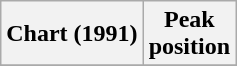<table class="wikitable">
<tr>
<th>Chart (1991)</th>
<th>Peak<br>position</th>
</tr>
<tr>
</tr>
</table>
